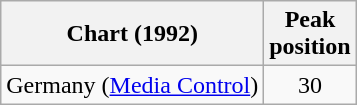<table class="wikitable">
<tr>
<th align="center">Chart (1992)</th>
<th align="center">Peak<br>position</th>
</tr>
<tr>
<td align="left">Germany (<a href='#'>Media Control</a>)</td>
<td align="center">30</td>
</tr>
</table>
